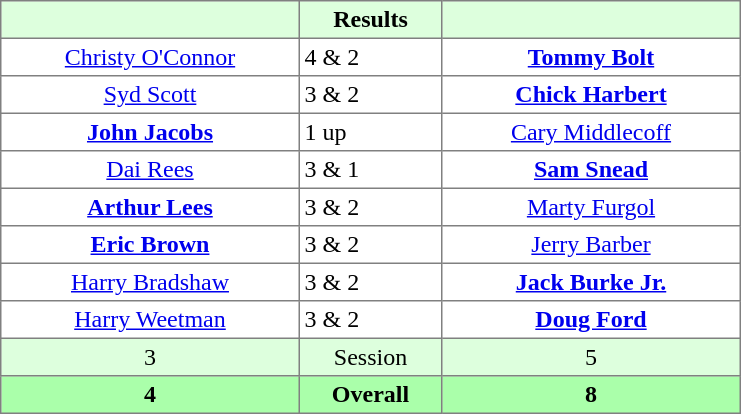<table border="1" cellpadding="3" style="border-collapse: collapse; text-align:center;">
<tr style="background:#dfd;">
<th style="width:12em;"></th>
<th style="width:5.5em;">Results</th>
<th style="width:12em;"></th>
</tr>
<tr>
<td><a href='#'>Christy O'Connor</a></td>
<td align=left> 4 & 2</td>
<td><strong><a href='#'>Tommy Bolt</a></strong></td>
</tr>
<tr>
<td><a href='#'>Syd Scott</a></td>
<td align=left> 3 & 2</td>
<td><strong><a href='#'>Chick Harbert</a></strong></td>
</tr>
<tr>
<td><strong><a href='#'>John Jacobs</a></strong></td>
<td align=left> 1 up</td>
<td><a href='#'>Cary Middlecoff</a></td>
</tr>
<tr>
<td><a href='#'>Dai Rees</a></td>
<td align=left> 3 & 1</td>
<td><strong><a href='#'>Sam Snead</a></strong></td>
</tr>
<tr>
<td><strong><a href='#'>Arthur Lees</a></strong></td>
<td align=left> 3 & 2</td>
<td><a href='#'>Marty Furgol</a></td>
</tr>
<tr>
<td><strong><a href='#'>Eric Brown</a></strong></td>
<td align=left> 3 & 2</td>
<td><a href='#'>Jerry Barber</a></td>
</tr>
<tr>
<td><a href='#'>Harry Bradshaw</a></td>
<td align=left> 3 & 2</td>
<td><strong><a href='#'>Jack Burke Jr.</a></strong></td>
</tr>
<tr>
<td><a href='#'>Harry Weetman</a></td>
<td align=left> 3 & 2</td>
<td><strong><a href='#'>Doug Ford</a></strong></td>
</tr>
<tr style="background:#dfd;">
<td>3</td>
<td>Session</td>
<td>5</td>
</tr>
<tr style="background:#afa;">
<th>4</th>
<th>Overall</th>
<th>8</th>
</tr>
</table>
